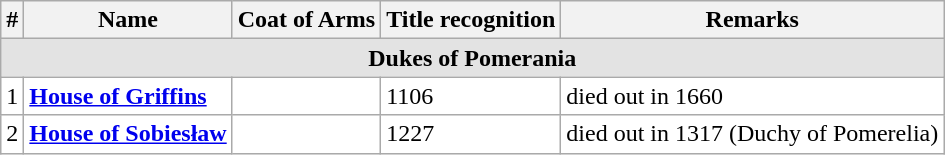<table class="wikitable">
<tr>
<th>#</th>
<th>Name</th>
<th>Coat of Arms</th>
<th>Title recognition</th>
<th>Remarks</th>
</tr>
<tr align="center" style="background:#e3e3e3">
<td colspan="6"><strong>Dukes of Pomerania</strong></td>
</tr>
<tr bgcolor=#FFFFFF>
<td align=top>1</td>
<td><strong><a href='#'>House of Griffins</a></strong></td>
<td></td>
<td>1106</td>
<td>died out in 1660</td>
</tr>
<tr bgcolor=#FFFFFF>
<td align=top>2</td>
<td><strong><a href='#'>House of Sobiesław</a></strong></td>
<td></td>
<td>1227</td>
<td>died out in 1317 (Duchy of Pomerelia)</td>
</tr>
</table>
